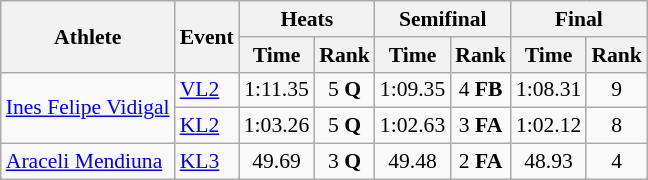<table class="wikitable" style="font-size:90%">
<tr>
<th rowspan="2">Athlete</th>
<th rowspan="2">Event</th>
<th colspan="2">Heats</th>
<th colspan="2">Semifinal</th>
<th colspan="2">Final</th>
</tr>
<tr>
<th>Time</th>
<th>Rank</th>
<th>Time</th>
<th>Rank</th>
<th>Time</th>
<th>Rank</th>
</tr>
<tr align="center">
<td rowspan="2"><a href='#'>Ines Felipe Vidigal</a></td>
<td align="left"><a href='#'>VL2</a></td>
<td>1:11.35</td>
<td>5 <strong>Q</strong></td>
<td>1:09.35</td>
<td>4 <strong>FB</strong></td>
<td>1:08.31</td>
<td>9</td>
</tr>
<tr align="center">
<td align="left"><a href='#'>KL2</a></td>
<td>1:03.26</td>
<td>5 <strong>Q</strong></td>
<td>1:02.63</td>
<td>3 <strong>FA</strong></td>
<td>1:02.12</td>
<td>8</td>
</tr>
<tr align=center>
<td align=left><a href='#'>Araceli Mendiuna</a></td>
<td align=left><a href='#'>KL3</a></td>
<td>49.69</td>
<td>3 <strong>Q</strong></td>
<td>49.48</td>
<td>2 <strong>FA</strong></td>
<td>48.93</td>
<td>4</td>
</tr>
</table>
